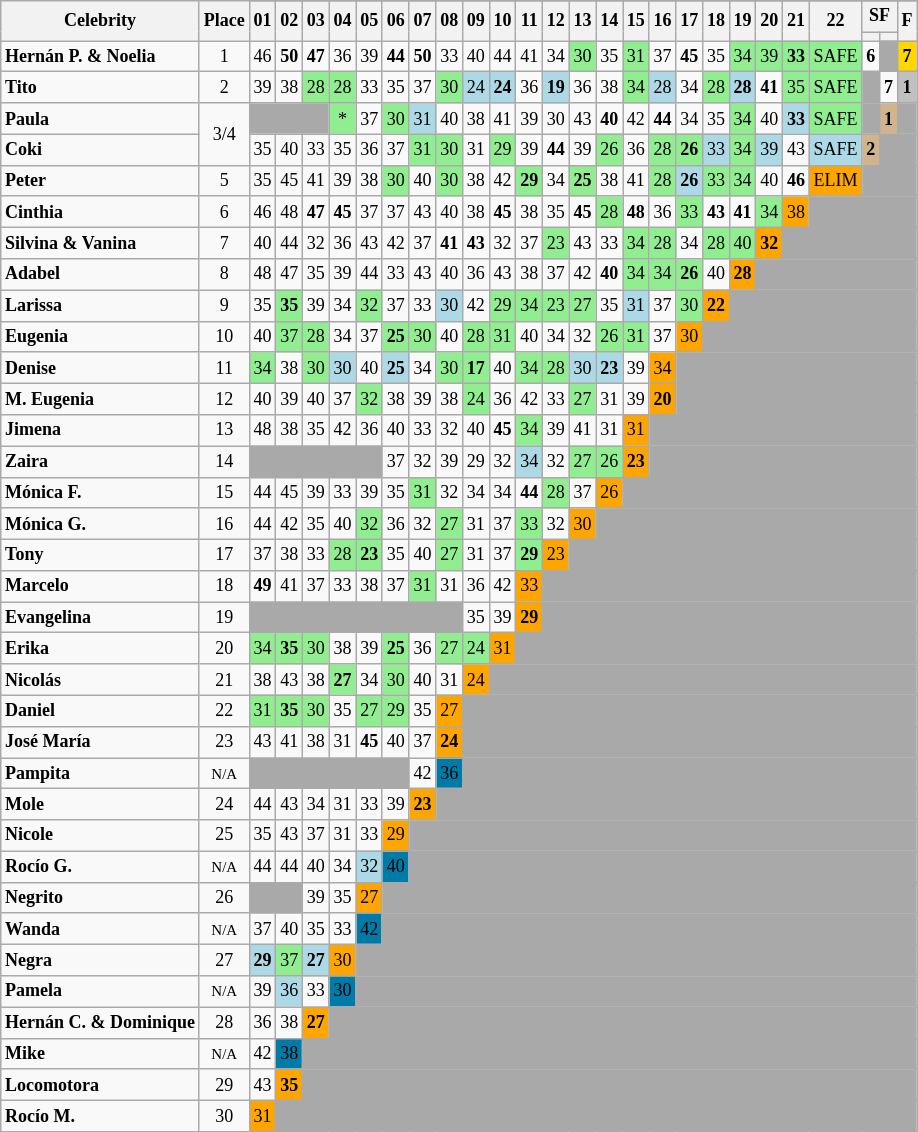<table class="wikitable sortable" style="font-size:75%; text-align:center; white-space:nowrap; width:10%;">
<tr>
<th rowspan="3">Celebrity</th>
<th rowspan="3">Place</th>
</tr>
<tr>
<th rowspan=2>01</th>
<th rowspan=2>02</th>
<th rowspan=2>03</th>
<th rowspan=2>04</th>
<th rowspan=2>05</th>
<th rowspan=2>06</th>
<th rowspan=2>07</th>
<th rowspan=2>08</th>
<th rowspan=2>09</th>
<th rowspan=2>10</th>
<th rowspan=2>11</th>
<th rowspan=2>12</th>
<th rowspan=2>13</th>
<th rowspan=2>14</th>
<th rowspan=2>15</th>
<th rowspan=2>16</th>
<th rowspan=2>17</th>
<th rowspan=2>18</th>
<th rowspan=2>19</th>
<th rowspan=2>20</th>
<th rowspan=2>21</th>
<th rowspan=2>22</th>
<th colspan=2>SF</th>
<th rowspan=2>F</th>
</tr>
<tr>
<th></th>
<th></th>
</tr>
<tr>
<td style="text-align:left;"><strong>Hernán P. & Noelia</strong></td>
<td>1</td>
<td>46</td>
<td><span><strong>50</strong></span></td>
<td><span><strong>47</strong></span></td>
<td>36</td>
<td>39</td>
<td><span><strong>44</strong></span></td>
<td><span><strong>50</strong></span></td>
<td>33</td>
<td>40</td>
<td>44</td>
<td>41</td>
<td>34</td>
<td style="background:lightgreen;">30</td>
<td>35</td>
<td style="background:lightgreen;">31</td>
<td>37</td>
<td><span><strong>45</strong></span></td>
<td>35</td>
<td style="background:lightgreen;">34</td>
<td style="background:lightgreen;">39</td>
<td style="background:lightgreen;"><span><strong>33</strong></span></td>
<td style="background:lightgreen;">SAFE</td>
<td><span><strong>6</strong></span></td>
<td style="background:darkgrey;"></td>
<td style="background:gold;"><span><strong>7</strong></span></td>
</tr>
<tr>
<td style="text-align:left;"><strong>Tito</strong></td>
<td>2</td>
<td>39</td>
<td>38</td>
<td style="background:lightgreen;">28</td>
<td style="background:lightgreen;">28</td>
<td>33</td>
<td>35</td>
<td>37</td>
<td style="background:lightgreen;">30</td>
<td style="background:lightblue;">24</td>
<td style="background:lightblue;"><span><strong>24</strong></span></td>
<td>36</td>
<td style="background:lightblue;"><span><strong>19</strong></span></td>
<td>36</td>
<td>38</td>
<td style="background:lightgreen;">34</td>
<td style="background:lightblue;">28</td>
<td>34</td>
<td style="background:lightgreen;">28</td>
<td style="background:lightblue;"><span><strong>28</strong></span></td>
<td><span><strong>41</strong></span></td>
<td style="background:lightgreen;">35</td>
<td style="background:lightgreen;">SAFE</td>
<td style="background:darkgrey;"></td>
<td><span><strong>7</strong></span></td>
<td style="background:silver;"><span><strong>1</strong></span></td>
</tr>
<tr>
<td style="text-align:left;"><strong>Paula</strong></td>
<td rowspan="2">3/4</td>
<td style="background:darkgrey;" colspan="3"></td>
<td style="background:lightgreen;">*</td>
<td>37</td>
<td style="background:lightgreen;">30</td>
<td style="background:lightblue;">31</td>
<td>40</td>
<td>38</td>
<td>41</td>
<td>39</td>
<td>30</td>
<td>43</td>
<td><span><strong>40</strong></span></td>
<td>42</td>
<td><span><strong>44</strong></span></td>
<td>34</td>
<td>35</td>
<td style="background:lightgreen;">34</td>
<td>40</td>
<td style="background:lightblue;"><span><strong>33</strong></span></td>
<td style="background:lightgreen;">SAFE</td>
<td style="background:darkgrey;"></td>
<td bgcolor=tan><span><strong>1</strong></span></td>
<td style="background:darkgrey;"></td>
</tr>
<tr>
<td style="text-align:left;"><strong>Coki</strong></td>
<td>35</td>
<td>40</td>
<td>33</td>
<td>35</td>
<td>36</td>
<td>37</td>
<td style="background:lightgreen;">31</td>
<td style="background:lightgreen;">30</td>
<td>31</td>
<td style="background:lightgreen;">29</td>
<td>39</td>
<td><span><strong>44</strong></span></td>
<td>39</td>
<td style="background:lightgreen;">26</td>
<td>36</td>
<td style="background:lightgreen;">28</td>
<td style="background:lightgreen;"><span><strong>26</strong></span></td>
<td style="background:lightblue;">33</td>
<td style="background:lightgreen;">34</td>
<td style="background:lightblue;">39</td>
<td>43</td>
<td style="background:lightblue;">SAFE</td>
<td bgcolor=tan><span><strong>2</strong></span></td>
<td style="background:darkgrey;" colspan="2"></td>
</tr>
<tr>
<td style="text-align:left;"><strong>Peter</strong></td>
<td>5</td>
<td>35</td>
<td>45</td>
<td>41</td>
<td>39</td>
<td>38</td>
<td style="background:lightgreen;">30</td>
<td>40</td>
<td style="background:lightgreen;">30</td>
<td>38</td>
<td>42</td>
<td style="background:lightgreen;"><span><strong>29</strong></span></td>
<td>34</td>
<td style="background:lightgreen;"><span><strong>25</strong></span></td>
<td>38</td>
<td>41</td>
<td style="background:lightgreen;">28</td>
<td style="background:lightblue;"><span><strong>26</strong></span></td>
<td style="background:lightgreen;">33</td>
<td style="background:lightgreen;">34</td>
<td>40</td>
<td><span><strong>46</strong></span></td>
<td style="background:orange;">ELIM</td>
<td style="background:darkgrey;" colspan="3"></td>
</tr>
<tr>
<td style="text-align:left;"><strong>Cinthia</strong></td>
<td>6</td>
<td>46</td>
<td>48</td>
<td><span><strong>47</strong></span></td>
<td><span><strong>45</strong></span></td>
<td>37</td>
<td>37</td>
<td>43</td>
<td>40</td>
<td>38</td>
<td><span><strong>45</strong></span></td>
<td>38</td>
<td>35</td>
<td><span><strong>45</strong></span></td>
<td style="background:lightgreen;">28</td>
<td><span><strong>48</strong></span></td>
<td>36</td>
<td style="background:lightgreen;">33</td>
<td><span><strong>43</strong></span></td>
<td><span><strong>41</strong></span></td>
<td style="background:lightgreen;">34</td>
<td style="background:orange;">38</td>
<td style="background:darkgrey;" colspan="4"></td>
</tr>
<tr>
<td style="text-align:left;"><strong>Silvina & Vanina</strong></td>
<td>7</td>
<td>40</td>
<td>44</td>
<td>32</td>
<td>36</td>
<td>43</td>
<td>42</td>
<td>37</td>
<td><span><strong>41</strong></span></td>
<td><span><strong>43</strong></span></td>
<td>32</td>
<td>37</td>
<td style="background:lightgreen;">23</td>
<td>43</td>
<td>33</td>
<td style="background:lightgreen;">34</td>
<td style="background:lightgreen;">28</td>
<td>34</td>
<td style="background:lightgreen;">28</td>
<td style="background:lightgreen;">40</td>
<td style="background:orange;"><span><strong>32</strong></span></td>
<td style="background:darkgrey;" colspan="5"></td>
</tr>
<tr>
<td style="text-align:left;"><strong>Adabel</strong></td>
<td>8</td>
<td>48</td>
<td>47</td>
<td>35</td>
<td>39</td>
<td>44</td>
<td>33</td>
<td>43</td>
<td>40</td>
<td>36</td>
<td>43</td>
<td>38</td>
<td>37</td>
<td>42</td>
<td><span><strong>40</strong></span></td>
<td style="background:lightgreen;">34</td>
<td style="background:lightgreen;">34</td>
<td style="background:lightgreen;"><span><strong>26</strong></span></td>
<td>40</td>
<td style="background:orange;"><span><strong>28</strong></span></td>
<td style="background:darkgrey;" colspan="6"></td>
</tr>
<tr>
<td style="text-align:left;"><strong>Larissa</strong></td>
<td>9</td>
<td>35</td>
<td style="background:lightgreen;"><span><strong>35</strong></span></td>
<td>39</td>
<td>34</td>
<td style="background:lightgreen;">32</td>
<td>37</td>
<td>33</td>
<td style="background:lightblue;">30</td>
<td>42</td>
<td style="background:lightgreen;">29</td>
<td style="background:lightgreen;">34</td>
<td style="background:lightgreen;">23</td>
<td style="background:lightgreen;">27</td>
<td>35</td>
<td style="background:lightblue;">31</td>
<td>37</td>
<td style="background:lightgreen;">30</td>
<td style="background:orange;"><span><strong>22</strong></span></td>
<td style="background:darkgrey;" colspan="7"></td>
</tr>
<tr>
<td style="text-align:left;"><strong>Eugenia</strong></td>
<td>10</td>
<td>40</td>
<td style="background:lightgreen;">37</td>
<td style="background:lightgreen;">28</td>
<td>34</td>
<td>37</td>
<td style="background:lightgreen;"><span><strong>25</strong></span></td>
<td style="background:lightgreen;">30</td>
<td>40</td>
<td style="background:lightgreen;">28</td>
<td style="background:lightgreen;">31</td>
<td>40</td>
<td>34</td>
<td>32</td>
<td style="background:lightgreen;">26</td>
<td style="background:lightgreen;">31</td>
<td>37</td>
<td style="background:orange;">30</td>
<td style="background:darkgrey;" colspan="8"></td>
</tr>
<tr>
<td style="text-align:left;"><strong>Denise</strong></td>
<td>11</td>
<td style="background:lightgreen;">34</td>
<td>38</td>
<td style="background:lightgreen;">30</td>
<td style="background:lightblue;">30</td>
<td>40</td>
<td style="background:lightblue;"><span><strong>25</strong></span></td>
<td>34</td>
<td style="background:lightgreen;">30</td>
<td style="background:lightgreen;"><span><strong>17</strong></span></td>
<td>40</td>
<td style="background:lightgreen;">34</td>
<td style="background:lightgreen;">28</td>
<td style="background:lightblue;">30</td>
<td style="background:lightblue;"><span><strong>23</strong></span></td>
<td>39</td>
<td style="background:orange;">34</td>
<td style="background:darkgrey;" colspan="9"></td>
</tr>
<tr>
<td style="text-align:left;"><strong>M. Eugenia</strong></td>
<td>12</td>
<td>40</td>
<td>39</td>
<td>40</td>
<td>37</td>
<td style="background:lightgreen;">32</td>
<td>38</td>
<td>39</td>
<td>38</td>
<td style="background:lightgreen;">24</td>
<td>36</td>
<td>42</td>
<td>33</td>
<td style="background:lightgreen;">27</td>
<td>31</td>
<td>39</td>
<td style="background:orange;"><span><strong>20</strong></span></td>
<td style="background:darkgrey;" colspan="10"></td>
</tr>
<tr>
<td style="text-align:left;"><strong>Jimena</strong></td>
<td>13</td>
<td>48</td>
<td>38</td>
<td>35</td>
<td>42</td>
<td>36</td>
<td>40</td>
<td>33</td>
<td>32</td>
<td>40</td>
<td><span><strong>45</strong></span></td>
<td style="background:lightgreen;">34</td>
<td>39</td>
<td>41</td>
<td>31</td>
<td style="background:orange;">31</td>
<td style="background:darkgrey;" colspan="10"></td>
</tr>
<tr>
<td style="text-align:left;"><strong>Zaira</strong></td>
<td>14</td>
<td style="background:darkgrey;" colspan="5"></td>
<td>37</td>
<td>32</td>
<td>39</td>
<td>29</td>
<td>32</td>
<td style="background:lightblue;">34</td>
<td>32</td>
<td style="background:lightgreen;">27</td>
<td style="background:lightgreen;">26</td>
<td style="background:orange;"><span><strong>23</strong></span></td>
<td style="background:darkgrey;" colspan="10"></td>
</tr>
<tr>
<td style="text-align:left;"><strong>Mónica F.</strong></td>
<td>15</td>
<td>44</td>
<td>45</td>
<td>39</td>
<td>33</td>
<td>39</td>
<td>35</td>
<td style="background:lightgreen;">31</td>
<td>32</td>
<td>34</td>
<td>34</td>
<td><span><strong>44</strong></span></td>
<td style="background:lightgreen;">28</td>
<td>37</td>
<td style="background:orange;">26</td>
<td style="background:darkgrey;" colspan="11"></td>
</tr>
<tr>
<td style="text-align:left;"><strong>Mónica G.</strong></td>
<td>16</td>
<td>44</td>
<td>42</td>
<td>35</td>
<td>40</td>
<td style="background:lightgreen;">32</td>
<td>36</td>
<td>32</td>
<td style="background:lightgreen;">27</td>
<td>31</td>
<td>37</td>
<td style="background:lightgreen;">33</td>
<td>32</td>
<td style="background:orange;">30</td>
<td style="background:darkgrey;" colspan="12"></td>
</tr>
<tr>
<td style="text-align:left;"><strong>Tony</strong></td>
<td>17</td>
<td>37</td>
<td>38</td>
<td>33</td>
<td style="background:lightgreen;">28</td>
<td style="background:lightgreen;"><span><strong>23</strong></span></td>
<td>35</td>
<td>40</td>
<td style="background:lightgreen;">27</td>
<td>31</td>
<td>37</td>
<td style="background:lightgreen;"><span><strong>29</strong></span></td>
<td style="background:orange;">23</td>
<td style="background:darkgrey;" colspan="13"></td>
</tr>
<tr>
<td style="text-align:left;"><strong>Marcelo</strong></td>
<td>18</td>
<td><span><strong>49</strong></span></td>
<td>41</td>
<td>37</td>
<td>33</td>
<td>38</td>
<td>37</td>
<td style="background:lightgreen;">31</td>
<td>31</td>
<td>36</td>
<td>42</td>
<td style="background:orange;">33</td>
<td style="background:darkgrey;" colspan="14"></td>
</tr>
<tr>
<td style="text-align:left;"><strong>Evangelina</strong></td>
<td>19</td>
<td style="background:darkgrey;" colspan="8"></td>
<td>35</td>
<td>39</td>
<td style="background:orange;"><span><strong>29</strong></span></td>
<td style="background:darkgrey;" colspan="14"></td>
</tr>
<tr>
<td style="text-align:left;"><strong>Erika</strong></td>
<td>20</td>
<td style="background:lightgreen;">34</td>
<td style="background:lightgreen;"><span><strong>35</strong></span></td>
<td style="background:lightgreen;">30</td>
<td>38</td>
<td>39</td>
<td style="background:lightgreen;"><span><strong>25</strong></span></td>
<td>36</td>
<td style="background:lightgreen;">27</td>
<td style="background:lightgreen;">24</td>
<td style="background:orange;">31</td>
<td style="background:darkgrey;" colspan="15"></td>
</tr>
<tr>
<td style="text-align:left;"><strong>Nicolás</strong></td>
<td>21</td>
<td>38</td>
<td>43</td>
<td>38</td>
<td style="background:lightgreen;"><span><strong>27</strong></span></td>
<td>34</td>
<td style="background:lightgreen;">30</td>
<td>40</td>
<td>31</td>
<td style="background:orange;">24</td>
<td style="background:darkgrey;" colspan="16"></td>
</tr>
<tr>
<td style="text-align:left;"><strong>Daniel</strong></td>
<td>22</td>
<td style="background:lightgreen;">31</td>
<td style="background:lightgreen;"><span><strong>35</strong></span></td>
<td style="background:lightgreen;">30</td>
<td>35</td>
<td style="background:lightgreen;">27</td>
<td style="background:lightgreen;">29</td>
<td>35</td>
<td style="background:orange;">27</td>
<td style="background:darkgrey;" colspan="17"></td>
</tr>
<tr>
<td style="text-align:left;"><strong>José María</strong></td>
<td>23</td>
<td>43</td>
<td>41</td>
<td>38</td>
<td>31</td>
<td><span><strong>45</strong></span></td>
<td>40</td>
<td>37</td>
<td style="background:orange;"><span><strong>24</strong></span></td>
<td style="background:darkgrey;" colspan="17"></td>
</tr>
<tr>
<td style="text-align:left;"><strong>Pampita</strong></td>
<td><span><small>N/A</small></span></td>
<td style="background:darkgrey;" colspan="6"></td>
<td>42</td>
<td style="background:#007BA7;">36</td>
<td style="background:darkgrey;" colspan="17"></td>
</tr>
<tr>
<td style="text-align:left;"><strong>Mole</strong></td>
<td>24</td>
<td>44</td>
<td>43</td>
<td>34</td>
<td>31</td>
<td>33</td>
<td>39</td>
<td style="background:orange;"><span><strong>23</strong></span></td>
<td style="background:darkgrey;" colspan="18"></td>
</tr>
<tr>
<td style="text-align:left;"><strong>Nicole</strong></td>
<td>25</td>
<td>35</td>
<td>43</td>
<td>37</td>
<td>31</td>
<td>33</td>
<td style="background:orange;">29</td>
<td style="background:darkgrey;" colspan="19"></td>
</tr>
<tr>
<td style="text-align:left;"><strong>Rocío G.</strong></td>
<td><span><small>N/A</small></span></td>
<td>44</td>
<td>44</td>
<td>40</td>
<td>34</td>
<td style="background:lightblue;">32</td>
<td style="background:#007BA7;">40</td>
<td style="background:darkgrey;" colspan="19"></td>
</tr>
<tr>
<td style="text-align:left;"><strong>Negrito</strong></td>
<td>26</td>
<td style="background:darkgrey;" colspan="2"></td>
<td>39</td>
<td>35</td>
<td style="background:orange;">27</td>
<td style="background:darkgrey;" colspan="20"></td>
</tr>
<tr>
<td style="text-align:left;"><strong>Wanda</strong></td>
<td><span><small>N/A</small></span></td>
<td>37</td>
<td>40</td>
<td>35</td>
<td>33</td>
<td style="background:#007BA7;">42</td>
<td style="background:darkgrey;" colspan="20"></td>
</tr>
<tr>
<td style="text-align:left;"><strong>Negra</strong></td>
<td>27</td>
<td style="background:lightblue;"><span><strong>29</strong></span></td>
<td style="background:lightgreen;">37</td>
<td style="background:lightblue;"><span><strong>27</strong></span></td>
<td style="background:orange;">30</td>
<td style="background:darkgrey;" colspan="21"></td>
</tr>
<tr>
<td style="text-align:left;"><strong>Pamela</strong></td>
<td><span><small>N/A</small></span></td>
<td>39</td>
<td style="background:lightblue;">36</td>
<td>33</td>
<td style="background:#007BA7;">30</td>
<td style="background:darkgrey;" colspan="21"></td>
</tr>
<tr>
<td style="text-align:left;"><strong>Hernán C. & Dominique</strong></td>
<td>28</td>
<td>36</td>
<td>38</td>
<td style="background:orange;"><span><strong>27</strong></span></td>
<td style="background:darkgrey;" colspan="22"></td>
</tr>
<tr>
<td style="text-align:left;"><strong>Mike</strong></td>
<td><span><small>N/A</small></span></td>
<td>42</td>
<td style="background:#007BA7;">38</td>
<td style="background:darkgrey;" colspan="23"></td>
</tr>
<tr>
<td style="text-align:left;"><strong>Locomotora</strong></td>
<td>29</td>
<td>43</td>
<td style="background:orange;"><span><strong>35</strong></span></td>
<td style="background:darkgrey;" colspan="23"></td>
</tr>
<tr>
<td style="text-align:left;"><strong>Rocío M.</strong></td>
<td>30</td>
<td style="background:orange;">31</td>
<td style="background:darkgrey;" colspan="24"></td>
</tr>
</table>
